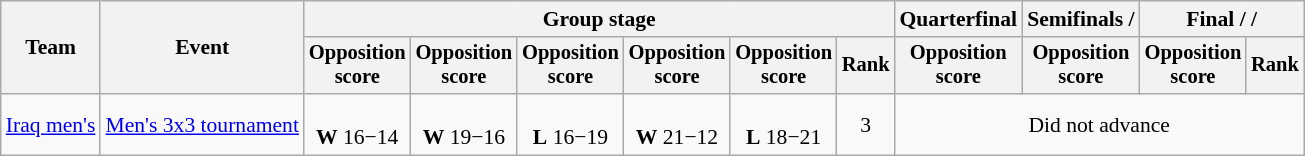<table class=wikitable style=font-size:90%;text-align:center>
<tr>
<th rowspan=2>Team</th>
<th rowspan=2>Event</th>
<th colspan=6>Group stage</th>
<th>Quarterfinal</th>
<th>Semifinals / </th>
<th colspan=2>Final /  / </th>
</tr>
<tr style="font-size:95%">
<th>Opposition<br> score</th>
<th>Opposition<br> score</th>
<th>Opposition<br> score</th>
<th>Opposition<br> score</th>
<th>Opposition<br> score</th>
<th>Rank</th>
<th>Opposition<br> score</th>
<th>Opposition<br> score</th>
<th>Opposition<br> score</th>
<th>Rank</th>
</tr>
<tr>
<td align=left><a href='#'>Iraq men's</a></td>
<td align=left><a href='#'>Men's 3x3 tournament</a></td>
<td><br><strong>W</strong> 16−14</td>
<td><br><strong>W</strong> 19−16</td>
<td><br><strong>L</strong> 16−19</td>
<td><br><strong>W</strong> 21−12</td>
<td><br><strong>L</strong> 18−21</td>
<td>3</td>
<td colspan=4>Did not advance</td>
</tr>
</table>
